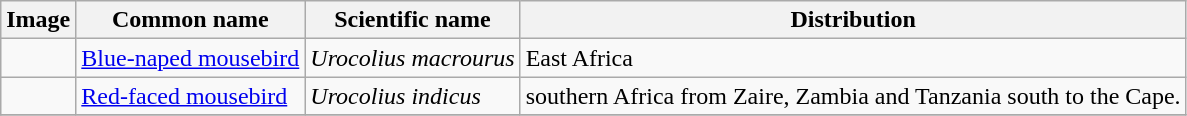<table class="wikitable sortable">
<tr>
<th>Image</th>
<th>Common name</th>
<th>Scientific name</th>
<th>Distribution</th>
</tr>
<tr>
<td></td>
<td><a href='#'>Blue-naped mousebird</a></td>
<td><em>Urocolius macrourus</em></td>
<td>East Africa</td>
</tr>
<tr>
<td></td>
<td><a href='#'>Red-faced mousebird</a></td>
<td><em>Urocolius indicus</em></td>
<td>southern Africa from Zaire, Zambia and Tanzania south to the Cape.</td>
</tr>
<tr>
</tr>
</table>
